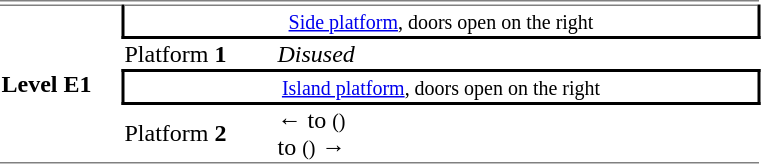<table style="border-collapse:collapse">
<tr style="border-top:1px solid grey">
<td style="width:80px"><strong></strong></td>
<td style="width:100px"></td>
<td style="width:320px"></td>
</tr>
<tr style="border-top:1px solid grey">
<td rowspan=4><strong>Level E1</strong></td>
<td colspan=2 style="border:solid;border-width:0 2px 2px;text-align:center"><small><a href='#'>Side platform</a>, doors open on the right</small></td>
</tr>
<tr>
<td>Platform <strong>1</strong></td>
<td> <em>Disused</em></td>
</tr>
<tr>
<td colspan=2 style="border:2px solid;text-align:center"><small><a href='#'>Island platform</a>, doors open on the right</small></td>
</tr>
<tr style="border:solid grey;border-width:1px 0">
<td>Platform <strong>2</strong></td>
<td>←  to  <small>()</small><br>  to  <small>()</small> →</td>
</tr>
</table>
